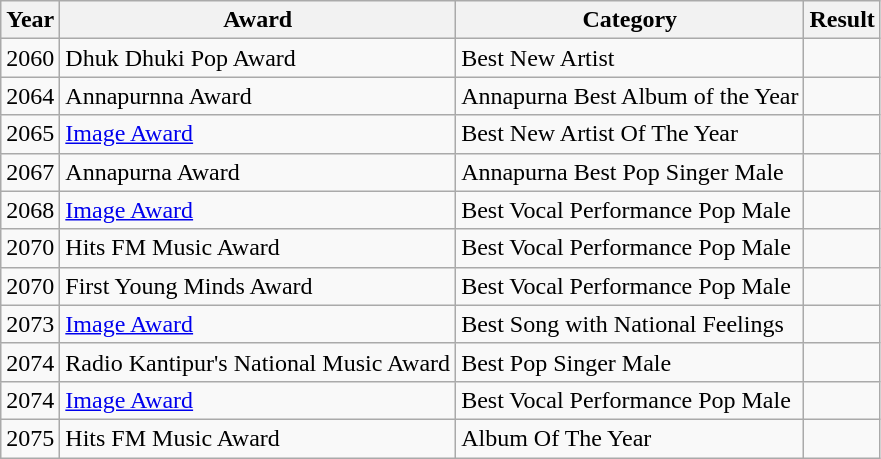<table class="wikitable">
<tr>
<th>Year</th>
<th>Award</th>
<th>Category</th>
<th>Result</th>
</tr>
<tr>
<td>2060</td>
<td>Dhuk Dhuki Pop Award</td>
<td>Best New Artist</td>
<td></td>
</tr>
<tr>
<td>2064</td>
<td>Annapurnna Award</td>
<td>Annapurna Best Album of the Year</td>
<td></td>
</tr>
<tr>
<td>2065</td>
<td><a href='#'>Image Award</a></td>
<td>Best New Artist Of The Year</td>
<td></td>
</tr>
<tr>
<td>2067</td>
<td>Annapurna Award</td>
<td>Annapurna Best Pop Singer Male</td>
<td></td>
</tr>
<tr>
<td>2068</td>
<td><a href='#'>Image Award</a></td>
<td>Best Vocal Performance Pop Male</td>
<td></td>
</tr>
<tr>
<td>2070</td>
<td>Hits FM Music Award</td>
<td>Best Vocal Performance Pop Male</td>
<td></td>
</tr>
<tr>
<td>2070</td>
<td>First Young Minds Award</td>
<td>Best Vocal Performance Pop Male</td>
<td></td>
</tr>
<tr>
<td>2073</td>
<td><a href='#'>Image Award</a></td>
<td>Best Song with National Feelings</td>
<td></td>
</tr>
<tr>
<td>2074</td>
<td>Radio Kantipur's National Music Award</td>
<td>Best Pop Singer Male</td>
<td></td>
</tr>
<tr>
<td>2074</td>
<td><a href='#'>Image Award</a></td>
<td>Best Vocal Performance Pop Male</td>
<td></td>
</tr>
<tr>
<td>2075</td>
<td>Hits FM Music Award</td>
<td>Album Of The Year</td>
<td></td>
</tr>
</table>
